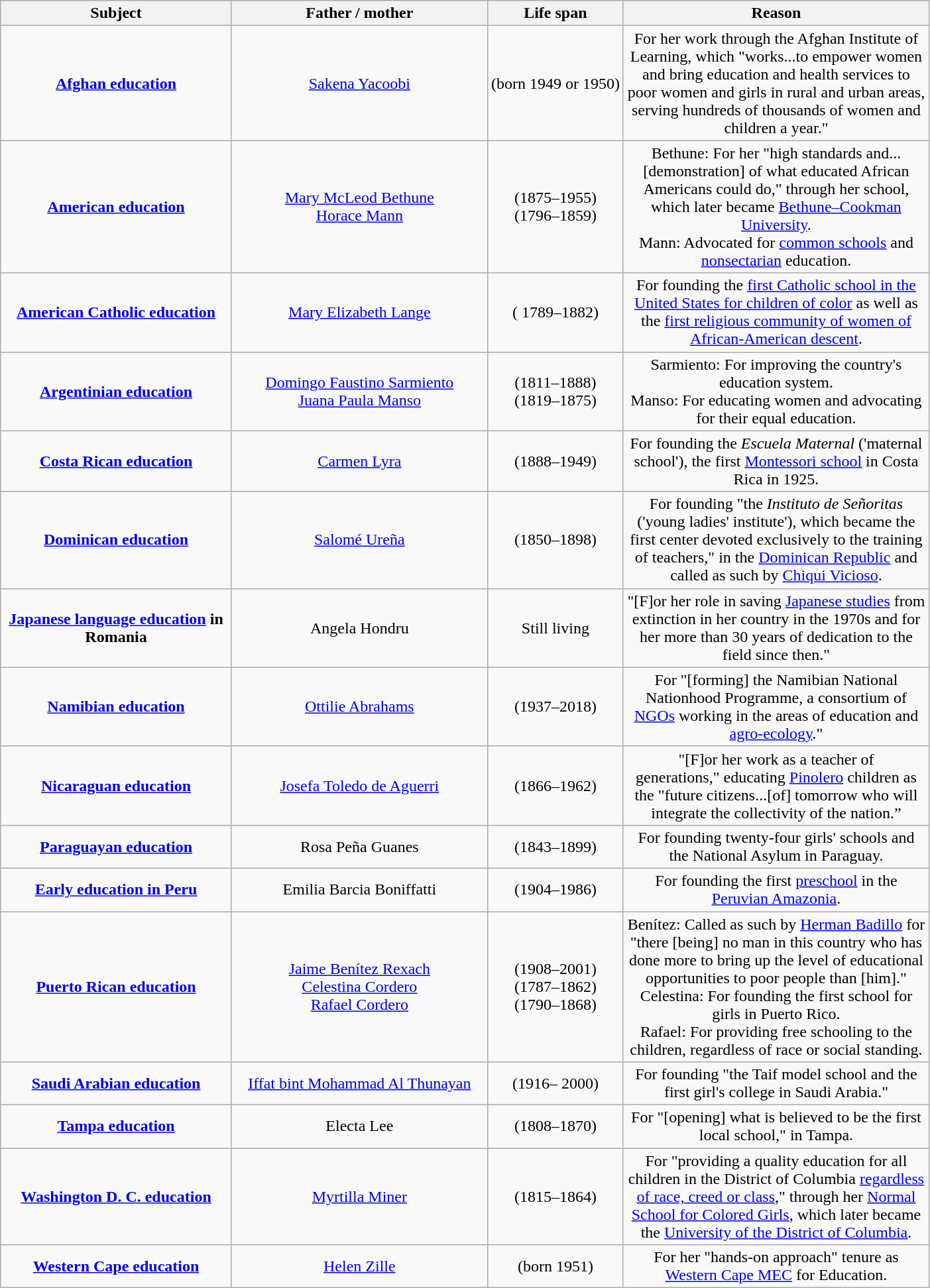<table class="wikitable" style="text-align:center;">
<tr>
<th width="225px">Subject</th>
<th width="250px">Father / mother</th>
<th>Life span</th>
<th width="300px">Reason</th>
</tr>
<tr>
<td><strong><a href='#'>Afghan education</a></strong></td>
<td><a href='#'>Sakena Yacoobi</a></td>
<td>(born 1949 or 1950)</td>
<td>For her work through the Afghan Institute of Learning, which "works...to empower women and bring education and health services to poor women and girls in rural and urban areas, serving hundreds of thousands of women and children a year."</td>
</tr>
<tr>
<td><strong><a href='#'>American education</a></strong></td>
<td><a href='#'>Mary McLeod Bethune</a><br><a href='#'>Horace Mann</a></td>
<td>(1875–1955)<br>(1796–1859)</td>
<td>Bethune: For her "high standards and...[demonstration] of what educated African Americans could do," through her school, which later became <a href='#'>Bethune–Cookman University</a>.<br>Mann: Advocated for <a href='#'>common schools</a> and <a href='#'>nonsectarian</a> education.</td>
</tr>
<tr>
<td><strong><a href='#'>American Catholic education</a></strong></td>
<td><a href='#'>Mary Elizabeth Lange</a></td>
<td>( 1789–1882)</td>
<td>For founding the <a href='#'>first Catholic school in the United States for children of color</a> as well as the <a href='#'>first religious community of women of African-American descent</a>.</td>
</tr>
<tr>
<td><a href='#'><strong>Argentinian education</strong></a></td>
<td><a href='#'>Domingo Faustino Sarmiento</a><br><a href='#'>Juana Paula Manso</a></td>
<td>(1811–1888)<br>(1819–1875)</td>
<td>Sarmiento: For improving the country's education system.<br>Manso: For educating women and advocating for their equal education.</td>
</tr>
<tr>
<td><a href='#'><strong>Costa Rican education</strong></a></td>
<td><a href='#'>Carmen Lyra</a></td>
<td>(1888–1949)</td>
<td>For founding the <em>Escuela Maternal</em> ('maternal school'), the first <a href='#'>Montessori school</a> in Costa Rica in 1925.</td>
</tr>
<tr>
<td><strong><a href='#'>Dominican education</a></strong></td>
<td><a href='#'>Salomé Ureña</a></td>
<td>(1850–1898)</td>
<td>For founding "the <em>Instituto de Señoritas</em> ('young ladies' institute'), which became the first center devoted exclusively to the training of teachers," in the <a href='#'>Dominican Republic</a> and called as such by <a href='#'>Chiqui Vicioso</a>.</td>
</tr>
<tr>
<td><strong><a href='#'>Japanese language education</a> in Romania</strong></td>
<td>Angela Hondru</td>
<td>Still living</td>
<td>"[F]or her role in saving <a href='#'>Japanese studies</a> from extinction in her country in the 1970s and for her more than 30 years of dedication to the field since then."</td>
</tr>
<tr>
<td><a href='#'><strong>Namibian education</strong></a></td>
<td><a href='#'>Ottilie Abrahams</a></td>
<td>(1937–2018)</td>
<td>For "[forming] the Namibian National Nationhood Programme, a consortium of <a href='#'>NGOs</a> working in the areas of education and <a href='#'>agro-ecology</a>."</td>
</tr>
<tr>
<td><a href='#'><strong>Nicaraguan education</strong></a></td>
<td><a href='#'>Josefa Toledo de Aguerri</a></td>
<td>(1866–1962)</td>
<td>"[F]or her work as a teacher of<br>generations," educating <a href='#'>Pinolero</a> children as the "future citizens...[of] tomorrow who will integrate the collectivity of the nation.”</td>
</tr>
<tr>
<td><strong><a href='#'>Paraguayan education</a></strong></td>
<td>Rosa Peña Guanes</td>
<td>(1843–1899)</td>
<td>For founding twenty-four girls' schools and the National Asylum in Paraguay.</td>
</tr>
<tr>
<td><a href='#'><strong>Early education in Peru</strong></a></td>
<td>Emilia Barcia Boniffatti</td>
<td>(1904–1986)</td>
<td>For founding the first <a href='#'>preschool</a> in the <a href='#'>Peruvian Amazonia</a>.</td>
</tr>
<tr>
<td><strong><a href='#'>Puerto Rican education</a></strong></td>
<td><a href='#'>Jaime Benítez Rexach</a><br><a href='#'>Celestina Cordero</a><br><a href='#'>Rafael Cordero</a></td>
<td>(1908–2001)<br>(1787–1862)<br>(1790–1868)</td>
<td>Benítez: Called as such by <a href='#'>Herman Badillo</a> for "there [being] no man in this country who has done more to bring up the level of educational opportunities to poor people than [him]."<br>Celestina: For founding the first school for girls in Puerto Rico.<br>Rafael: For providing free schooling to the children, regardless of race or social standing.</td>
</tr>
<tr>
<td><strong><a href='#'>Saudi Arabian education</a></strong></td>
<td><a href='#'>Iffat bint Mohammad Al Thunayan</a></td>
<td>(1916– 2000)</td>
<td>For founding "the Taif model school and the first girl's college in Saudi Arabia."</td>
</tr>
<tr>
<td><strong><a href='#'>Tampa education</a></strong></td>
<td>Electa Lee</td>
<td>(1808–1870)</td>
<td>For "[opening] what is believed to be the first local school," in Tampa.</td>
</tr>
<tr>
<td><strong><a href='#'>Washington D. C. education</a></strong></td>
<td><a href='#'>Myrtilla Miner</a></td>
<td>(1815–1864)</td>
<td>For "providing a quality education for all children in the District of Columbia <a href='#'>regardless of race, creed or class</a>," through her <a href='#'>Normal School for Colored Girls</a>, which later became the <a href='#'>University of the District of Columbia</a>.</td>
</tr>
<tr>
<td><a href='#'><strong>Western Cape education</strong></a></td>
<td><a href='#'>Helen Zille</a></td>
<td>(born 1951)</td>
<td>For her "hands-on approach" tenure as <a href='#'>Western Cape MEC</a> for Education.</td>
</tr>
</table>
